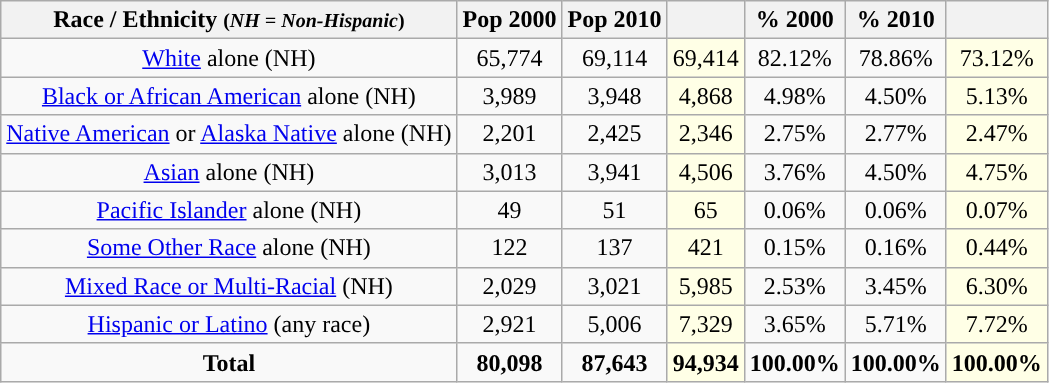<table class="wikitable" style="text-align:center;">
<tr>
<th>Race / Ethnicity <small>(<em>NH = Non-Hispanic</em>)</small></th>
<th>Pop 2000</th>
<th>Pop 2010</th>
<th></th>
<th>% 2000</th>
<th>% 2010</th>
<th></th>
</tr>
<tr>
<td><a href='#'>White</a> alone (NH)</td>
<td>65,774</td>
<td>69,114</td>
<td style='background: #ffffe6;'>69,414</td>
<td>82.12%</td>
<td>78.86%</td>
<td style='background: #ffffe6;'>73.12%</td>
</tr>
<tr>
<td><a href='#'>Black or African American</a> alone (NH)</td>
<td>3,989</td>
<td>3,948</td>
<td style='background: #ffffe6;'>4,868</td>
<td>4.98%</td>
<td>4.50%</td>
<td style='background: #ffffe6;'>5.13%</td>
</tr>
<tr>
<td><a href='#'>Native American</a> or <a href='#'>Alaska Native</a> alone (NH)</td>
<td>2,201</td>
<td>2,425</td>
<td style='background: #ffffe6;'>2,346</td>
<td>2.75%</td>
<td>2.77%</td>
<td style='background: #ffffe6;'>2.47%</td>
</tr>
<tr>
<td><a href='#'>Asian</a> alone (NH)</td>
<td>3,013</td>
<td>3,941</td>
<td style='background: #ffffe6;'>4,506</td>
<td>3.76%</td>
<td>4.50%</td>
<td style='background: #ffffe6;'>4.75%</td>
</tr>
<tr>
<td><a href='#'>Pacific Islander</a> alone (NH)</td>
<td>49</td>
<td>51</td>
<td style='background: #ffffe6;'>65</td>
<td>0.06%</td>
<td>0.06%</td>
<td style='background: #ffffe6;'>0.07%</td>
</tr>
<tr>
<td><a href='#'>Some Other Race</a> alone (NH)</td>
<td>122</td>
<td>137</td>
<td style='background: #ffffe6;'>421</td>
<td>0.15%</td>
<td>0.16%</td>
<td style='background: #ffffe6;'>0.44%</td>
</tr>
<tr>
<td><a href='#'>Mixed Race or Multi-Racial</a> (NH)</td>
<td>2,029</td>
<td>3,021</td>
<td style='background: #ffffe6;'>5,985</td>
<td>2.53%</td>
<td>3.45%</td>
<td style='background: #ffffe6;'>6.30%</td>
</tr>
<tr>
<td><a href='#'>Hispanic or Latino</a> (any race)</td>
<td>2,921</td>
<td>5,006</td>
<td style='background: #ffffe6;'>7,329</td>
<td>3.65%</td>
<td>5.71%</td>
<td style='background: #ffffe6;'>7.72%</td>
</tr>
<tr>
<td><strong>Total</strong></td>
<td><strong>80,098</strong></td>
<td><strong>87,643</strong></td>
<td style='background: #ffffe6;'><strong>94,934</strong></td>
<td><strong>100.00%</strong></td>
<td><strong>100.00%</strong></td>
<td style='background: #ffffe6;'><strong>100.00%</strong></td>
</tr>
</table>
